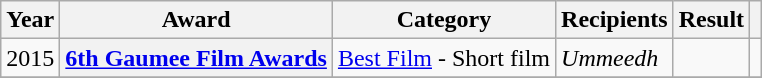<table class="wikitable plainrowheaders sortable">
<tr>
<th scope="col">Year</th>
<th scope="col">Award</th>
<th scope="col">Category</th>
<th scope="col">Recipients</th>
<th scope="col">Result</th>
<th scope="col" class="unsortable"></th>
</tr>
<tr>
<td>2015</td>
<th scope="row"><a href='#'>6th Gaumee Film Awards</a></th>
<td><a href='#'>Best Film</a> - Short film</td>
<td><em>Ummeedh</em></td>
<td></td>
<td style="text-align:center;"></td>
</tr>
<tr>
</tr>
</table>
